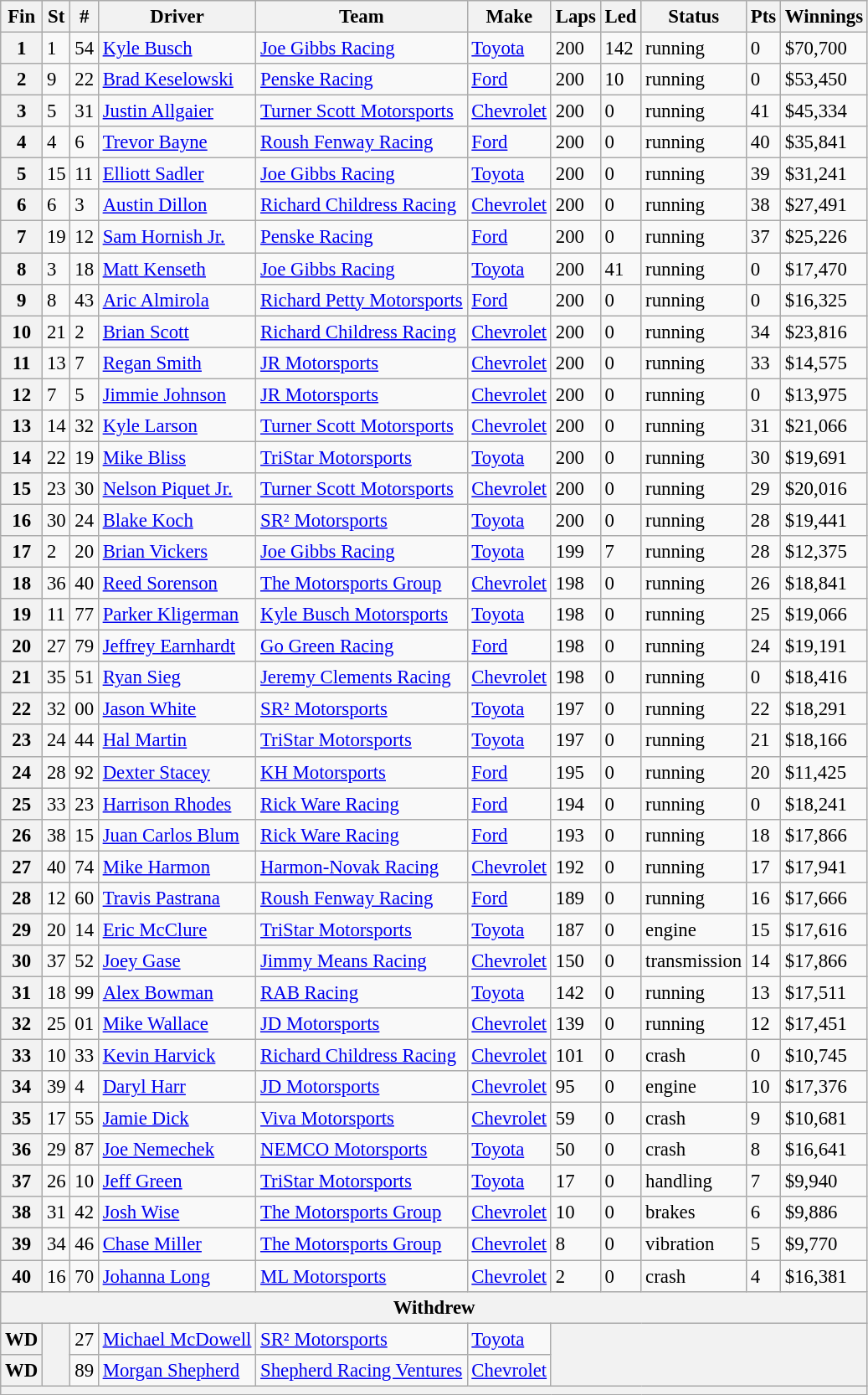<table class="wikitable" style="font-size:95%">
<tr>
<th>Fin</th>
<th>St</th>
<th>#</th>
<th>Driver</th>
<th>Team</th>
<th>Make</th>
<th>Laps</th>
<th>Led</th>
<th>Status</th>
<th>Pts</th>
<th>Winnings</th>
</tr>
<tr>
<th>1</th>
<td>1</td>
<td>54</td>
<td><a href='#'>Kyle Busch</a></td>
<td><a href='#'>Joe Gibbs Racing</a></td>
<td><a href='#'>Toyota</a></td>
<td>200</td>
<td>142</td>
<td>running</td>
<td>0</td>
<td>$70,700</td>
</tr>
<tr>
<th>2</th>
<td>9</td>
<td>22</td>
<td><a href='#'>Brad Keselowski</a></td>
<td><a href='#'>Penske Racing</a></td>
<td><a href='#'>Ford</a></td>
<td>200</td>
<td>10</td>
<td>running</td>
<td>0</td>
<td>$53,450</td>
</tr>
<tr>
<th>3</th>
<td>5</td>
<td>31</td>
<td><a href='#'>Justin Allgaier</a></td>
<td><a href='#'>Turner Scott Motorsports</a></td>
<td><a href='#'>Chevrolet</a></td>
<td>200</td>
<td>0</td>
<td>running</td>
<td>41</td>
<td>$45,334</td>
</tr>
<tr>
<th>4</th>
<td>4</td>
<td>6</td>
<td><a href='#'>Trevor Bayne</a></td>
<td><a href='#'>Roush Fenway Racing</a></td>
<td><a href='#'>Ford</a></td>
<td>200</td>
<td>0</td>
<td>running</td>
<td>40</td>
<td>$35,841</td>
</tr>
<tr>
<th>5</th>
<td>15</td>
<td>11</td>
<td><a href='#'>Elliott Sadler</a></td>
<td><a href='#'>Joe Gibbs Racing</a></td>
<td><a href='#'>Toyota</a></td>
<td>200</td>
<td>0</td>
<td>running</td>
<td>39</td>
<td>$31,241</td>
</tr>
<tr>
<th>6</th>
<td>6</td>
<td>3</td>
<td><a href='#'>Austin Dillon</a></td>
<td><a href='#'>Richard Childress Racing</a></td>
<td><a href='#'>Chevrolet</a></td>
<td>200</td>
<td>0</td>
<td>running</td>
<td>38</td>
<td>$27,491</td>
</tr>
<tr>
<th>7</th>
<td>19</td>
<td>12</td>
<td><a href='#'>Sam Hornish Jr.</a></td>
<td><a href='#'>Penske Racing</a></td>
<td><a href='#'>Ford</a></td>
<td>200</td>
<td>0</td>
<td>running</td>
<td>37</td>
<td>$25,226</td>
</tr>
<tr>
<th>8</th>
<td>3</td>
<td>18</td>
<td><a href='#'>Matt Kenseth</a></td>
<td><a href='#'>Joe Gibbs Racing</a></td>
<td><a href='#'>Toyota</a></td>
<td>200</td>
<td>41</td>
<td>running</td>
<td>0</td>
<td>$17,470</td>
</tr>
<tr>
<th>9</th>
<td>8</td>
<td>43</td>
<td><a href='#'>Aric Almirola</a></td>
<td><a href='#'>Richard Petty Motorsports</a></td>
<td><a href='#'>Ford</a></td>
<td>200</td>
<td>0</td>
<td>running</td>
<td>0</td>
<td>$16,325</td>
</tr>
<tr>
<th>10</th>
<td>21</td>
<td>2</td>
<td><a href='#'>Brian Scott</a></td>
<td><a href='#'>Richard Childress Racing</a></td>
<td><a href='#'>Chevrolet</a></td>
<td>200</td>
<td>0</td>
<td>running</td>
<td>34</td>
<td>$23,816</td>
</tr>
<tr>
<th>11</th>
<td>13</td>
<td>7</td>
<td><a href='#'>Regan Smith</a></td>
<td><a href='#'>JR Motorsports</a></td>
<td><a href='#'>Chevrolet</a></td>
<td>200</td>
<td>0</td>
<td>running</td>
<td>33</td>
<td>$14,575</td>
</tr>
<tr>
<th>12</th>
<td>7</td>
<td>5</td>
<td><a href='#'>Jimmie Johnson</a></td>
<td><a href='#'>JR Motorsports</a></td>
<td><a href='#'>Chevrolet</a></td>
<td>200</td>
<td>0</td>
<td>running</td>
<td>0</td>
<td>$13,975</td>
</tr>
<tr>
<th>13</th>
<td>14</td>
<td>32</td>
<td><a href='#'>Kyle Larson</a></td>
<td><a href='#'>Turner Scott Motorsports</a></td>
<td><a href='#'>Chevrolet</a></td>
<td>200</td>
<td>0</td>
<td>running</td>
<td>31</td>
<td>$21,066</td>
</tr>
<tr>
<th>14</th>
<td>22</td>
<td>19</td>
<td><a href='#'>Mike Bliss</a></td>
<td><a href='#'>TriStar Motorsports</a></td>
<td><a href='#'>Toyota</a></td>
<td>200</td>
<td>0</td>
<td>running</td>
<td>30</td>
<td>$19,691</td>
</tr>
<tr>
<th>15</th>
<td>23</td>
<td>30</td>
<td><a href='#'>Nelson Piquet Jr.</a></td>
<td><a href='#'>Turner Scott Motorsports</a></td>
<td><a href='#'>Chevrolet</a></td>
<td>200</td>
<td>0</td>
<td>running</td>
<td>29</td>
<td>$20,016</td>
</tr>
<tr>
<th>16</th>
<td>30</td>
<td>24</td>
<td><a href='#'>Blake Koch</a></td>
<td><a href='#'>SR² Motorsports</a></td>
<td><a href='#'>Toyota</a></td>
<td>200</td>
<td>0</td>
<td>running</td>
<td>28</td>
<td>$19,441</td>
</tr>
<tr>
<th>17</th>
<td>2</td>
<td>20</td>
<td><a href='#'>Brian Vickers</a></td>
<td><a href='#'>Joe Gibbs Racing</a></td>
<td><a href='#'>Toyota</a></td>
<td>199</td>
<td>7</td>
<td>running</td>
<td>28</td>
<td>$12,375</td>
</tr>
<tr>
<th>18</th>
<td>36</td>
<td>40</td>
<td><a href='#'>Reed Sorenson</a></td>
<td><a href='#'>The Motorsports Group</a></td>
<td><a href='#'>Chevrolet</a></td>
<td>198</td>
<td>0</td>
<td>running</td>
<td>26</td>
<td>$18,841</td>
</tr>
<tr>
<th>19</th>
<td>11</td>
<td>77</td>
<td><a href='#'>Parker Kligerman</a></td>
<td><a href='#'>Kyle Busch Motorsports</a></td>
<td><a href='#'>Toyota</a></td>
<td>198</td>
<td>0</td>
<td>running</td>
<td>25</td>
<td>$19,066</td>
</tr>
<tr>
<th>20</th>
<td>27</td>
<td>79</td>
<td><a href='#'>Jeffrey Earnhardt</a></td>
<td><a href='#'>Go Green Racing</a></td>
<td><a href='#'>Ford</a></td>
<td>198</td>
<td>0</td>
<td>running</td>
<td>24</td>
<td>$19,191</td>
</tr>
<tr>
<th>21</th>
<td>35</td>
<td>51</td>
<td><a href='#'>Ryan Sieg</a></td>
<td><a href='#'>Jeremy Clements Racing</a></td>
<td><a href='#'>Chevrolet</a></td>
<td>198</td>
<td>0</td>
<td>running</td>
<td>0</td>
<td>$18,416</td>
</tr>
<tr>
<th>22</th>
<td>32</td>
<td>00</td>
<td><a href='#'>Jason White</a></td>
<td><a href='#'>SR² Motorsports</a></td>
<td><a href='#'>Toyota</a></td>
<td>197</td>
<td>0</td>
<td>running</td>
<td>22</td>
<td>$18,291</td>
</tr>
<tr>
<th>23</th>
<td>24</td>
<td>44</td>
<td><a href='#'>Hal Martin</a></td>
<td><a href='#'>TriStar Motorsports</a></td>
<td><a href='#'>Toyota</a></td>
<td>197</td>
<td>0</td>
<td>running</td>
<td>21</td>
<td>$18,166</td>
</tr>
<tr>
<th>24</th>
<td>28</td>
<td>92</td>
<td><a href='#'>Dexter Stacey</a></td>
<td><a href='#'>KH Motorsports</a></td>
<td><a href='#'>Ford</a></td>
<td>195</td>
<td>0</td>
<td>running</td>
<td>20</td>
<td>$11,425</td>
</tr>
<tr>
<th>25</th>
<td>33</td>
<td>23</td>
<td><a href='#'>Harrison Rhodes</a></td>
<td><a href='#'>Rick Ware Racing</a></td>
<td><a href='#'>Ford</a></td>
<td>194</td>
<td>0</td>
<td>running</td>
<td>0</td>
<td>$18,241</td>
</tr>
<tr>
<th>26</th>
<td>38</td>
<td>15</td>
<td><a href='#'>Juan Carlos Blum</a></td>
<td><a href='#'>Rick Ware Racing</a></td>
<td><a href='#'>Ford</a></td>
<td>193</td>
<td>0</td>
<td>running</td>
<td>18</td>
<td>$17,866</td>
</tr>
<tr>
<th>27</th>
<td>40</td>
<td>74</td>
<td><a href='#'>Mike Harmon</a></td>
<td><a href='#'>Harmon-Novak Racing</a></td>
<td><a href='#'>Chevrolet</a></td>
<td>192</td>
<td>0</td>
<td>running</td>
<td>17</td>
<td>$17,941</td>
</tr>
<tr>
<th>28</th>
<td>12</td>
<td>60</td>
<td><a href='#'>Travis Pastrana</a></td>
<td><a href='#'>Roush Fenway Racing</a></td>
<td><a href='#'>Ford</a></td>
<td>189</td>
<td>0</td>
<td>running</td>
<td>16</td>
<td>$17,666</td>
</tr>
<tr>
<th>29</th>
<td>20</td>
<td>14</td>
<td><a href='#'>Eric McClure</a></td>
<td><a href='#'>TriStar Motorsports</a></td>
<td><a href='#'>Toyota</a></td>
<td>187</td>
<td>0</td>
<td>engine</td>
<td>15</td>
<td>$17,616</td>
</tr>
<tr>
<th>30</th>
<td>37</td>
<td>52</td>
<td><a href='#'>Joey Gase</a></td>
<td><a href='#'>Jimmy Means Racing</a></td>
<td><a href='#'>Chevrolet</a></td>
<td>150</td>
<td>0</td>
<td>transmission</td>
<td>14</td>
<td>$17,866</td>
</tr>
<tr>
<th>31</th>
<td>18</td>
<td>99</td>
<td><a href='#'>Alex Bowman</a></td>
<td><a href='#'>RAB Racing</a></td>
<td><a href='#'>Toyota</a></td>
<td>142</td>
<td>0</td>
<td>running</td>
<td>13</td>
<td>$17,511</td>
</tr>
<tr>
<th>32</th>
<td>25</td>
<td>01</td>
<td><a href='#'>Mike Wallace</a></td>
<td><a href='#'>JD Motorsports</a></td>
<td><a href='#'>Chevrolet</a></td>
<td>139</td>
<td>0</td>
<td>running</td>
<td>12</td>
<td>$17,451</td>
</tr>
<tr>
<th>33</th>
<td>10</td>
<td>33</td>
<td><a href='#'>Kevin Harvick</a></td>
<td><a href='#'>Richard Childress Racing</a></td>
<td><a href='#'>Chevrolet</a></td>
<td>101</td>
<td>0</td>
<td>crash</td>
<td>0</td>
<td>$10,745</td>
</tr>
<tr>
<th>34</th>
<td>39</td>
<td>4</td>
<td><a href='#'>Daryl Harr</a></td>
<td><a href='#'>JD Motorsports</a></td>
<td><a href='#'>Chevrolet</a></td>
<td>95</td>
<td>0</td>
<td>engine</td>
<td>10</td>
<td>$17,376</td>
</tr>
<tr>
<th>35</th>
<td>17</td>
<td>55</td>
<td><a href='#'>Jamie Dick</a></td>
<td><a href='#'>Viva Motorsports</a></td>
<td><a href='#'>Chevrolet</a></td>
<td>59</td>
<td>0</td>
<td>crash</td>
<td>9</td>
<td>$10,681</td>
</tr>
<tr>
<th>36</th>
<td>29</td>
<td>87</td>
<td><a href='#'>Joe Nemechek</a></td>
<td><a href='#'>NEMCO Motorsports</a></td>
<td><a href='#'>Toyota</a></td>
<td>50</td>
<td>0</td>
<td>crash</td>
<td>8</td>
<td>$16,641</td>
</tr>
<tr>
<th>37</th>
<td>26</td>
<td>10</td>
<td><a href='#'>Jeff Green</a></td>
<td><a href='#'>TriStar Motorsports</a></td>
<td><a href='#'>Toyota</a></td>
<td>17</td>
<td>0</td>
<td>handling</td>
<td>7</td>
<td>$9,940</td>
</tr>
<tr>
<th>38</th>
<td>31</td>
<td>42</td>
<td><a href='#'>Josh Wise</a></td>
<td><a href='#'>The Motorsports Group</a></td>
<td><a href='#'>Chevrolet</a></td>
<td>10</td>
<td>0</td>
<td>brakes</td>
<td>6</td>
<td>$9,886</td>
</tr>
<tr>
<th>39</th>
<td>34</td>
<td>46</td>
<td><a href='#'>Chase Miller</a></td>
<td><a href='#'>The Motorsports Group</a></td>
<td><a href='#'>Chevrolet</a></td>
<td>8</td>
<td>0</td>
<td>vibration</td>
<td>5</td>
<td>$9,770</td>
</tr>
<tr>
<th>40</th>
<td>16</td>
<td>70</td>
<td><a href='#'>Johanna Long</a></td>
<td><a href='#'>ML Motorsports</a></td>
<td><a href='#'>Chevrolet</a></td>
<td>2</td>
<td>0</td>
<td>crash</td>
<td>4</td>
<td>$16,381</td>
</tr>
<tr>
<th colspan="11">Withdrew</th>
</tr>
<tr>
<th>WD</th>
<th rowspan="2"></th>
<td>27</td>
<td><a href='#'>Michael McDowell</a></td>
<td><a href='#'>SR² Motorsports</a></td>
<td><a href='#'>Toyota</a></td>
<th colspan="5" rowspan="2"></th>
</tr>
<tr>
<th>WD</th>
<td>89</td>
<td><a href='#'>Morgan Shepherd</a></td>
<td><a href='#'>Shepherd Racing Ventures</a></td>
<td><a href='#'>Chevrolet</a></td>
</tr>
<tr>
<th colspan="11"></th>
</tr>
</table>
